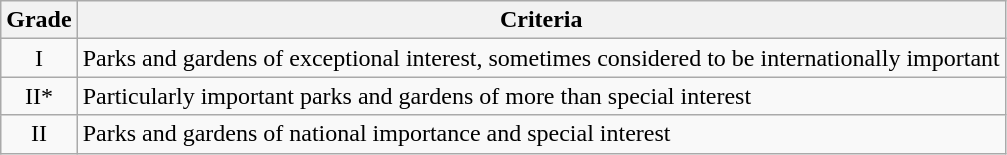<table class="wikitable">
<tr>
<th>Grade</th>
<th>Criteria</th>
</tr>
<tr>
<td align="center" >I</td>
<td>Parks and gardens of exceptional interest, sometimes considered to be internationally important</td>
</tr>
<tr>
<td align="center" >II*</td>
<td>Particularly important parks and gardens of more than special interest</td>
</tr>
<tr>
<td align="center" >II</td>
<td>Parks and gardens of national importance and special interest</td>
</tr>
</table>
